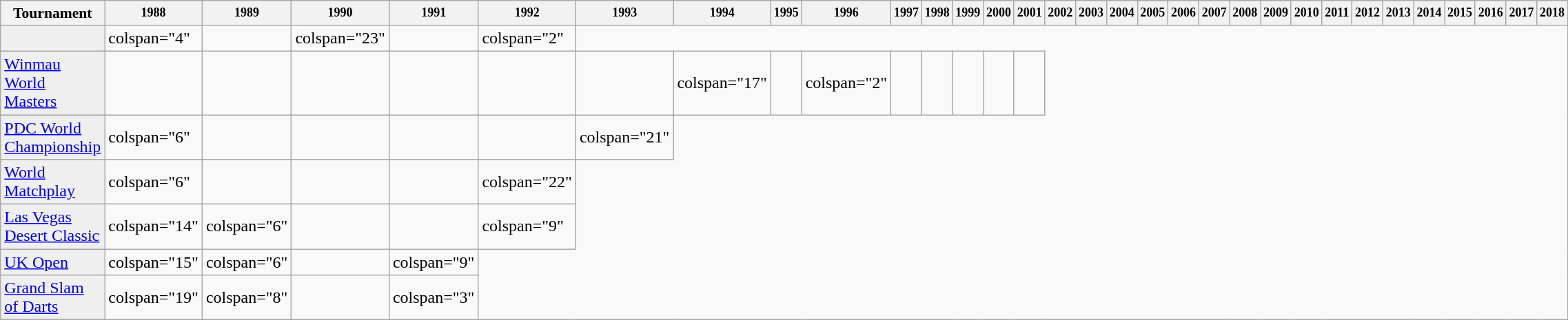<table class="wikitable">
<tr style="font-size:75%;">
<th style="font-size:120%;">Tournament</th>
<th>1988</th>
<th>1989</th>
<th>1990</th>
<th>1991</th>
<th>1992</th>
<th>1993</th>
<th>1994</th>
<th>1995</th>
<th>1996</th>
<th>1997</th>
<th>1998</th>
<th>1999</th>
<th>2000</th>
<th>2001</th>
<th>2002</th>
<th>2003</th>
<th>2004</th>
<th>2005</th>
<th>2006</th>
<th>2007</th>
<th>2008</th>
<th>2009</th>
<th>2010</th>
<th>2011</th>
<th>2012</th>
<th>2013</th>
<th>2014</th>
<th>2015</th>
<th>2016</th>
<th>2017</th>
<th>2018</th>
</tr>
<tr>
<td style="background:#efefef;"></td>
<td>colspan="4" </td>
<td></td>
<td>colspan="23" </td>
<td></td>
<td>colspan="2" </td>
</tr>
<tr>
<td style="background:#efefef;"><a href='#'>Winmau World Masters</a></td>
<td></td>
<td></td>
<td></td>
<td></td>
<td></td>
<td></td>
<td>colspan="17" </td>
<td></td>
<td>colspan="2" </td>
<td></td>
<td></td>
<td></td>
<td></td>
<td></td>
</tr>
<tr>
<td style="background:#efefef;"><a href='#'>PDC World Championship</a></td>
<td>colspan="6" </td>
<td></td>
<td></td>
<td></td>
<td></td>
<td>colspan="21" </td>
</tr>
<tr>
<td style="background:#efefef;"><a href='#'>World Matchplay</a></td>
<td>colspan="6" </td>
<td></td>
<td></td>
<td></td>
<td>colspan="22" </td>
</tr>
<tr>
<td style="background:#efefef;"><a href='#'>Las Vegas Desert Classic</a></td>
<td>colspan="14" </td>
<td>colspan="6" </td>
<td></td>
<td></td>
<td>colspan="9" </td>
</tr>
<tr>
<td style="background:#efefef;"><a href='#'>UK Open</a></td>
<td>colspan="15" </td>
<td>colspan="6" </td>
<td></td>
<td>colspan="9" </td>
</tr>
<tr>
<td style="background:#efefef;"><a href='#'>Grand Slam of Darts</a></td>
<td>colspan="19" </td>
<td>colspan="8" </td>
<td></td>
<td>colspan="3" </td>
</tr>
</table>
